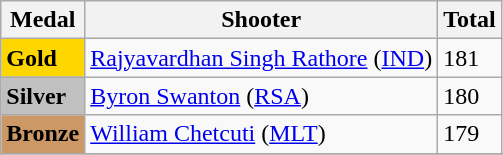<table class="wikitable">
<tr>
<th>Medal</th>
<th>Shooter</th>
<th>Total</th>
</tr>
<tr>
<td rowspan="1" bgcolor="gold"><strong>Gold</strong></td>
<td> <a href='#'>Rajyavardhan Singh Rathore</a> (<a href='#'>IND</a>)</td>
<td>181</td>
</tr>
<tr>
<td rowspan="1" bgcolor="silver"><strong>Silver</strong></td>
<td> <a href='#'>Byron Swanton</a> (<a href='#'>RSA</a>)</td>
<td>180</td>
</tr>
<tr>
<td rowspan="1" bgcolor="cc9966"><strong>Bronze</strong></td>
<td> <a href='#'>William Chetcuti</a> (<a href='#'>MLT</a>)</td>
<td>179</td>
</tr>
<tr>
</tr>
</table>
